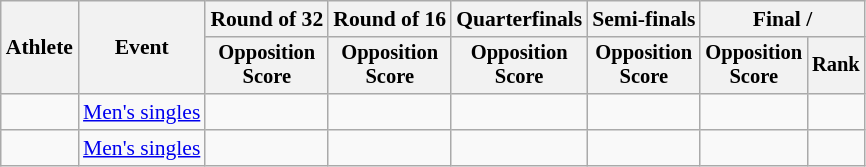<table class="wikitable" style="font-size:90%">
<tr>
<th rowspan=2>Athlete</th>
<th rowspan=2>Event</th>
<th>Round of 32</th>
<th>Round of 16</th>
<th>Quarterfinals</th>
<th>Semi-finals</th>
<th colspan=2>Final / </th>
</tr>
<tr style="font-size:95%">
<th>Opposition<br>Score</th>
<th>Opposition<br>Score</th>
<th>Opposition<br>Score</th>
<th>Opposition<br>Score</th>
<th>Opposition<br>Score</th>
<th>Rank</th>
</tr>
<tr align=center>
<td align=left></td>
<td align=left><a href='#'>Men's singles</a></td>
<td></td>
<td></td>
<td></td>
<td></td>
<td></td>
<td></td>
</tr>
<tr align=center>
<td align=left></td>
<td align=left><a href='#'>Men's singles</a></td>
<td></td>
<td></td>
<td></td>
<td></td>
<td></td>
<td></td>
</tr>
</table>
